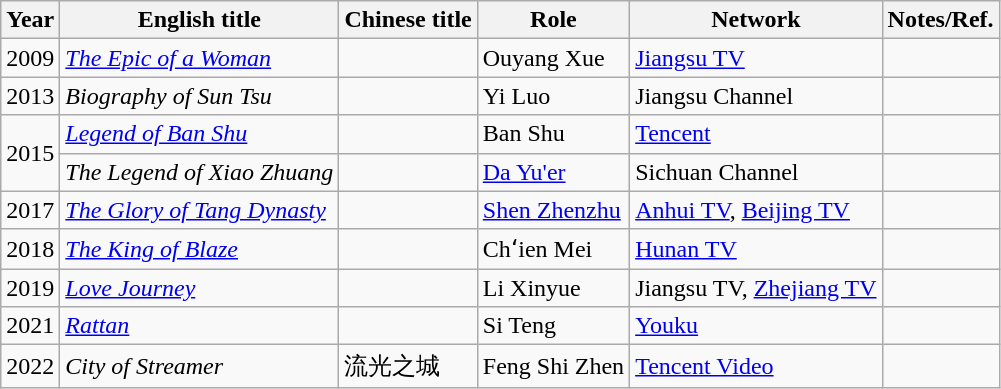<table class="wikitable sortable">
<tr>
<th>Year</th>
<th>English title</th>
<th>Chinese title</th>
<th>Role</th>
<th>Network</th>
<th class="unsortable">Notes/Ref.</th>
</tr>
<tr>
<td>2009</td>
<td><em><a href='#'>The Epic of a Woman</a></em></td>
<td></td>
<td>Ouyang Xue</td>
<td><a href='#'>Jiangsu TV</a></td>
<td></td>
</tr>
<tr>
<td>2013</td>
<td><em>Biography of Sun Tsu</em></td>
<td></td>
<td>Yi Luo</td>
<td>Jiangsu Channel</td>
<td></td>
</tr>
<tr>
<td rowspan=2>2015</td>
<td><em><a href='#'>Legend of Ban Shu</a></em></td>
<td></td>
<td>Ban Shu</td>
<td><a href='#'>Tencent</a></td>
<td></td>
</tr>
<tr>
<td><em>The Legend of Xiao Zhuang</em></td>
<td></td>
<td><a href='#'>Da Yu'er</a></td>
<td>Sichuan Channel</td>
<td></td>
</tr>
<tr>
<td>2017</td>
<td><em><a href='#'>The Glory of Tang Dynasty</a></em></td>
<td></td>
<td><a href='#'>Shen Zhenzhu</a></td>
<td><a href='#'>Anhui TV</a>, <a href='#'>Beijing TV</a></td>
<td></td>
</tr>
<tr>
<td>2018</td>
<td><em><a href='#'>The King of Blaze</a></em></td>
<td></td>
<td>Chʻien Mei</td>
<td><a href='#'>Hunan TV</a></td>
<td></td>
</tr>
<tr>
<td>2019</td>
<td><em><a href='#'>Love Journey</a></em></td>
<td></td>
<td>Li Xinyue</td>
<td>Jiangsu TV, <a href='#'>Zhejiang TV</a></td>
<td></td>
</tr>
<tr>
<td>2021</td>
<td><em><a href='#'>Rattan</a></em></td>
<td></td>
<td>Si Teng</td>
<td><a href='#'>Youku</a></td>
<td></td>
</tr>
<tr>
<td>2022</td>
<td><em>City of Streamer</em></td>
<td>流光之城</td>
<td>Feng Shi Zhen</td>
<td><a href='#'>Tencent Video</a></td>
<td></td>
</tr>
</table>
